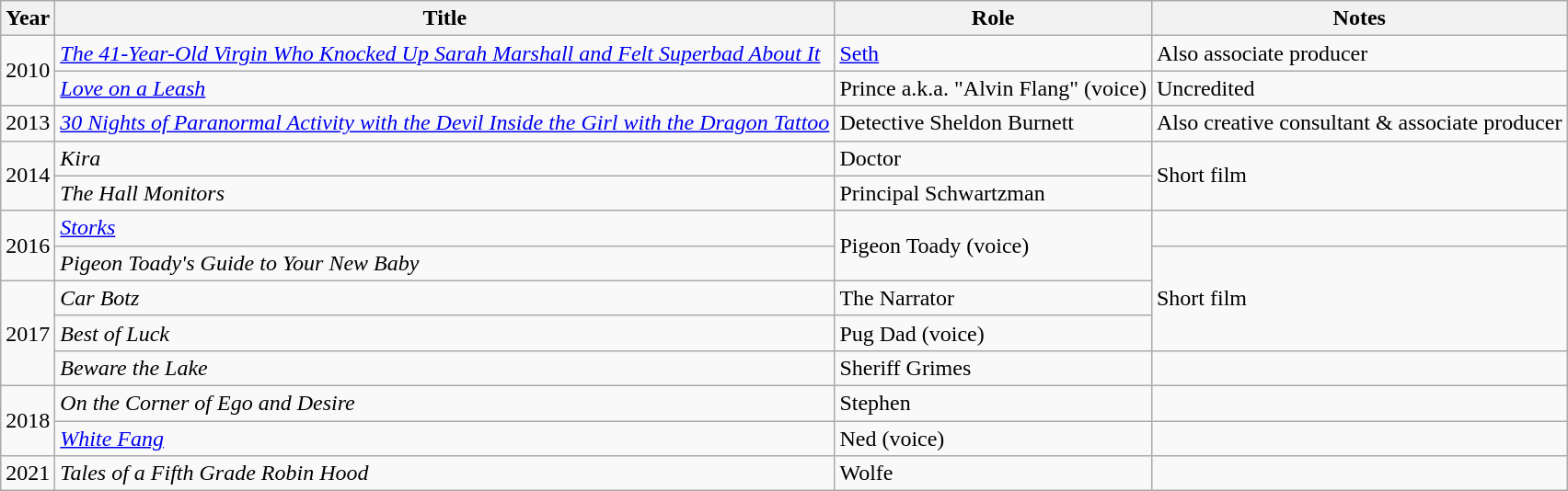<table class="wikitable sortable">
<tr>
<th>Year</th>
<th>Title</th>
<th>Role</th>
<th class="unsortable">Notes</th>
</tr>
<tr>
<td rowspan="2">2010</td>
<td data-sort-value="41-Year-Old Virgin Who Knocked Up Sarah Marshall and Felt Superbad About It, The"><em><a href='#'>The 41-Year-Old Virgin Who Knocked Up Sarah Marshall and Felt Superbad About It</a></em></td>
<td><a href='#'>Seth</a></td>
<td>Also associate producer</td>
</tr>
<tr>
<td><em><a href='#'>Love on a Leash</a></em></td>
<td>Prince a.k.a. "Alvin Flang" (voice)</td>
<td>Uncredited</td>
</tr>
<tr>
<td>2013</td>
<td><em><a href='#'>30 Nights of Paranormal Activity with the Devil Inside the Girl with the Dragon Tattoo</a></em></td>
<td>Detective Sheldon Burnett</td>
<td>Also creative consultant & associate producer</td>
</tr>
<tr>
<td rowspan="2">2014</td>
<td><em>Kira</em></td>
<td>Doctor</td>
<td rowspan="2">Short film</td>
</tr>
<tr>
<td data-sort-value="Hall Monitors, The"><em>The Hall Monitors</em></td>
<td>Principal Schwartzman</td>
</tr>
<tr>
<td rowspan="2">2016</td>
<td><em><a href='#'>Storks</a></em></td>
<td rowspan="2">Pigeon Toady (voice)</td>
<td></td>
</tr>
<tr>
<td><em>Pigeon Toady's Guide to Your New Baby</em></td>
<td rowspan="3">Short film</td>
</tr>
<tr>
<td rowspan="3">2017</td>
<td><em>Car Botz</em></td>
<td>The Narrator</td>
</tr>
<tr>
<td><em>Best of Luck</em></td>
<td>Pug Dad (voice)</td>
</tr>
<tr>
<td><em>Beware the Lake</em></td>
<td>Sheriff Grimes</td>
<td></td>
</tr>
<tr>
<td rowspan="2">2018</td>
<td><em>On the Corner of Ego and Desire</em></td>
<td>Stephen</td>
<td></td>
</tr>
<tr>
<td><em><a href='#'>White Fang</a></em></td>
<td>Ned (voice)</td>
<td></td>
</tr>
<tr>
<td>2021</td>
<td><em>Tales of a Fifth Grade Robin Hood</em></td>
<td>Wolfe</td>
<td></td>
</tr>
</table>
